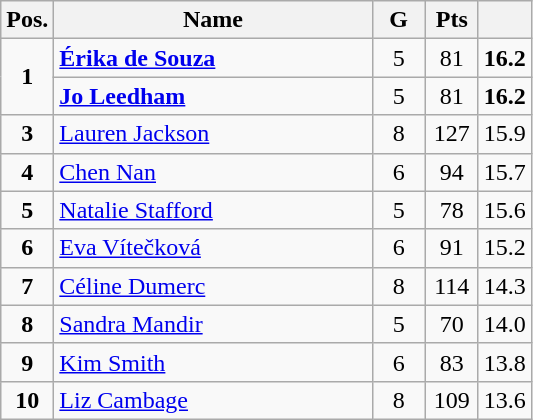<table class="wikitable">
<tr>
<th style="width:10%;">Pos.</th>
<th>Name</th>
<th style="width:10%;">G</th>
<th style="width:10%;">Pts</th>
<th style="width:10%;"></th>
</tr>
<tr align=center>
<td rowspan=2><strong>1</strong></td>
<td align=left> <strong><a href='#'>Érika de Souza</a></strong></td>
<td>5</td>
<td>81</td>
<td><strong>16.2</strong></td>
</tr>
<tr align=center>
<td align=left> <strong><a href='#'>Jo Leedham</a></strong></td>
<td>5</td>
<td>81</td>
<td><strong>16.2</strong></td>
</tr>
<tr align=center>
<td><strong>3</strong></td>
<td align=left> <a href='#'>Lauren Jackson</a></td>
<td>8</td>
<td>127</td>
<td>15.9</td>
</tr>
<tr align=center>
<td><strong>4</strong></td>
<td align=left> <a href='#'>Chen Nan</a></td>
<td>6</td>
<td>94</td>
<td>15.7</td>
</tr>
<tr align=center>
<td><strong>5</strong></td>
<td align=left> <a href='#'>Natalie Stafford</a></td>
<td>5</td>
<td>78</td>
<td>15.6</td>
</tr>
<tr align=center>
<td><strong>6</strong></td>
<td align=left> <a href='#'>Eva Vítečková</a></td>
<td>6</td>
<td>91</td>
<td>15.2</td>
</tr>
<tr align=center>
<td><strong>7</strong></td>
<td align=left> <a href='#'>Céline Dumerc</a></td>
<td>8</td>
<td>114</td>
<td>14.3</td>
</tr>
<tr align=center>
<td><strong>8</strong></td>
<td align=left> <a href='#'>Sandra Mandir</a></td>
<td>5</td>
<td>70</td>
<td>14.0</td>
</tr>
<tr align=center>
<td><strong>9</strong></td>
<td align=left> <a href='#'>Kim Smith</a></td>
<td>6</td>
<td>83</td>
<td>13.8</td>
</tr>
<tr align=center>
<td><strong>10</strong></td>
<td align=left> <a href='#'>Liz Cambage</a></td>
<td>8</td>
<td>109</td>
<td>13.6</td>
</tr>
</table>
